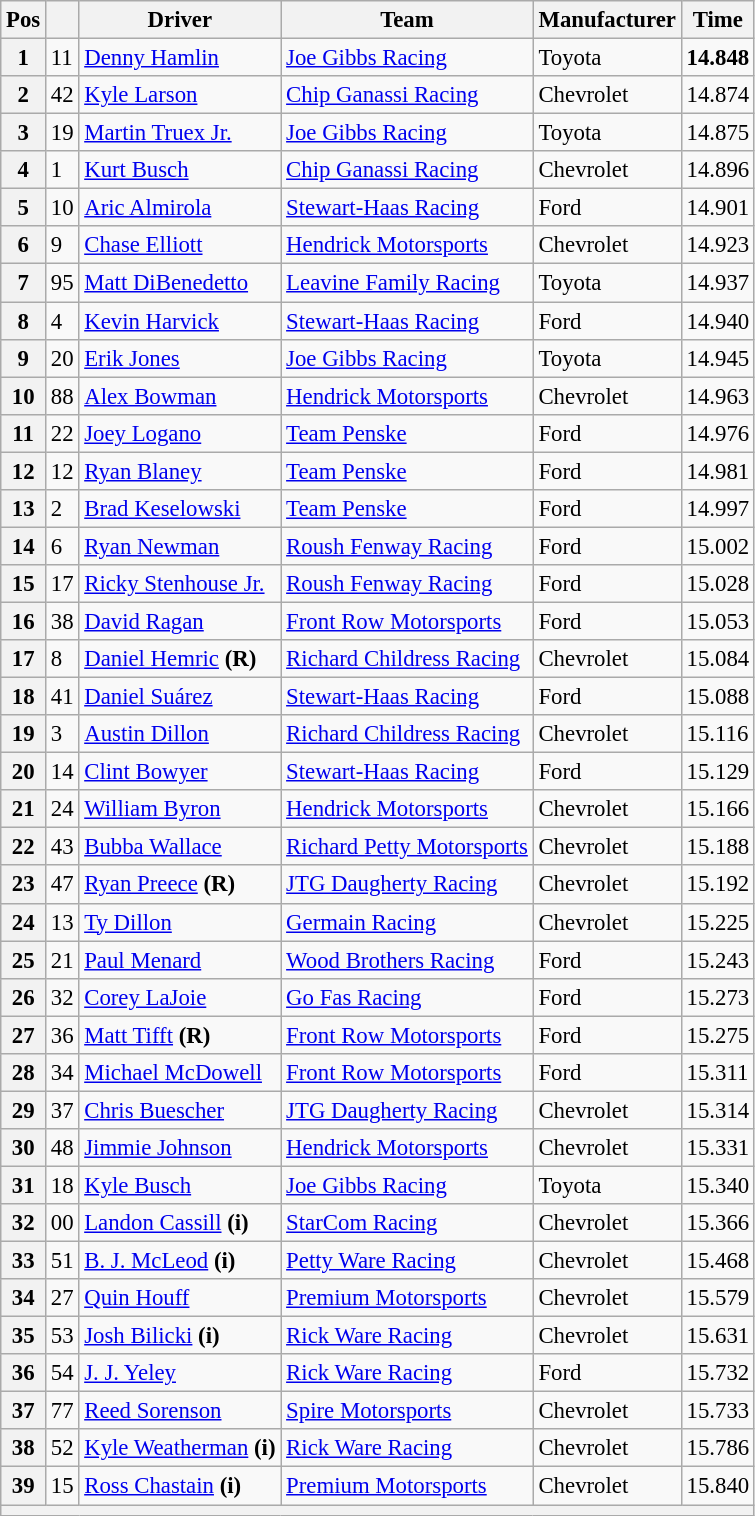<table class="wikitable" style="font-size:95%">
<tr>
<th>Pos</th>
<th></th>
<th>Driver</th>
<th>Team</th>
<th>Manufacturer</th>
<th>Time</th>
</tr>
<tr>
<th>1</th>
<td>11</td>
<td><a href='#'>Denny Hamlin</a></td>
<td><a href='#'>Joe Gibbs Racing</a></td>
<td>Toyota</td>
<td><strong>14.848</strong></td>
</tr>
<tr>
<th>2</th>
<td>42</td>
<td><a href='#'>Kyle Larson</a></td>
<td><a href='#'>Chip Ganassi Racing</a></td>
<td>Chevrolet</td>
<td>14.874</td>
</tr>
<tr>
<th>3</th>
<td>19</td>
<td><a href='#'>Martin Truex Jr.</a></td>
<td><a href='#'>Joe Gibbs Racing</a></td>
<td>Toyota</td>
<td>14.875</td>
</tr>
<tr>
<th>4</th>
<td>1</td>
<td><a href='#'>Kurt Busch</a></td>
<td><a href='#'>Chip Ganassi Racing</a></td>
<td>Chevrolet</td>
<td>14.896</td>
</tr>
<tr>
<th>5</th>
<td>10</td>
<td><a href='#'>Aric Almirola</a></td>
<td><a href='#'>Stewart-Haas Racing</a></td>
<td>Ford</td>
<td>14.901</td>
</tr>
<tr>
<th>6</th>
<td>9</td>
<td><a href='#'>Chase Elliott</a></td>
<td><a href='#'>Hendrick Motorsports</a></td>
<td>Chevrolet</td>
<td>14.923</td>
</tr>
<tr>
<th>7</th>
<td>95</td>
<td><a href='#'>Matt DiBenedetto</a></td>
<td><a href='#'>Leavine Family Racing</a></td>
<td>Toyota</td>
<td>14.937</td>
</tr>
<tr>
<th>8</th>
<td>4</td>
<td><a href='#'>Kevin Harvick</a></td>
<td><a href='#'>Stewart-Haas Racing</a></td>
<td>Ford</td>
<td>14.940</td>
</tr>
<tr>
<th>9</th>
<td>20</td>
<td><a href='#'>Erik Jones</a></td>
<td><a href='#'>Joe Gibbs Racing</a></td>
<td>Toyota</td>
<td>14.945</td>
</tr>
<tr>
<th>10</th>
<td>88</td>
<td><a href='#'>Alex Bowman</a></td>
<td><a href='#'>Hendrick Motorsports</a></td>
<td>Chevrolet</td>
<td>14.963</td>
</tr>
<tr>
<th>11</th>
<td>22</td>
<td><a href='#'>Joey Logano</a></td>
<td><a href='#'>Team Penske</a></td>
<td>Ford</td>
<td>14.976</td>
</tr>
<tr>
<th>12</th>
<td>12</td>
<td><a href='#'>Ryan Blaney</a></td>
<td><a href='#'>Team Penske</a></td>
<td>Ford</td>
<td>14.981</td>
</tr>
<tr>
<th>13</th>
<td>2</td>
<td><a href='#'>Brad Keselowski</a></td>
<td><a href='#'>Team Penske</a></td>
<td>Ford</td>
<td>14.997</td>
</tr>
<tr>
<th>14</th>
<td>6</td>
<td><a href='#'>Ryan Newman</a></td>
<td><a href='#'>Roush Fenway Racing</a></td>
<td>Ford</td>
<td>15.002</td>
</tr>
<tr>
<th>15</th>
<td>17</td>
<td><a href='#'>Ricky Stenhouse Jr.</a></td>
<td><a href='#'>Roush Fenway Racing</a></td>
<td>Ford</td>
<td>15.028</td>
</tr>
<tr>
<th>16</th>
<td>38</td>
<td><a href='#'>David Ragan</a></td>
<td><a href='#'>Front Row Motorsports</a></td>
<td>Ford</td>
<td>15.053</td>
</tr>
<tr>
<th>17</th>
<td>8</td>
<td><a href='#'>Daniel Hemric</a> <strong>(R)</strong></td>
<td><a href='#'>Richard Childress Racing</a></td>
<td>Chevrolet</td>
<td>15.084</td>
</tr>
<tr>
<th>18</th>
<td>41</td>
<td><a href='#'>Daniel Suárez</a></td>
<td><a href='#'>Stewart-Haas Racing</a></td>
<td>Ford</td>
<td>15.088</td>
</tr>
<tr>
<th>19</th>
<td>3</td>
<td><a href='#'>Austin Dillon</a></td>
<td><a href='#'>Richard Childress Racing</a></td>
<td>Chevrolet</td>
<td>15.116</td>
</tr>
<tr>
<th>20</th>
<td>14</td>
<td><a href='#'>Clint Bowyer</a></td>
<td><a href='#'>Stewart-Haas Racing</a></td>
<td>Ford</td>
<td>15.129</td>
</tr>
<tr>
<th>21</th>
<td>24</td>
<td><a href='#'>William Byron</a></td>
<td><a href='#'>Hendrick Motorsports</a></td>
<td>Chevrolet</td>
<td>15.166</td>
</tr>
<tr>
<th>22</th>
<td>43</td>
<td><a href='#'>Bubba Wallace</a></td>
<td><a href='#'>Richard Petty Motorsports</a></td>
<td>Chevrolet</td>
<td>15.188</td>
</tr>
<tr>
<th>23</th>
<td>47</td>
<td><a href='#'>Ryan Preece</a> <strong>(R)</strong></td>
<td><a href='#'>JTG Daugherty Racing</a></td>
<td>Chevrolet</td>
<td>15.192</td>
</tr>
<tr>
<th>24</th>
<td>13</td>
<td><a href='#'>Ty Dillon</a></td>
<td><a href='#'>Germain Racing</a></td>
<td>Chevrolet</td>
<td>15.225</td>
</tr>
<tr>
<th>25</th>
<td>21</td>
<td><a href='#'>Paul Menard</a></td>
<td><a href='#'>Wood Brothers Racing</a></td>
<td>Ford</td>
<td>15.243</td>
</tr>
<tr>
<th>26</th>
<td>32</td>
<td><a href='#'>Corey LaJoie</a></td>
<td><a href='#'>Go Fas Racing</a></td>
<td>Ford</td>
<td>15.273</td>
</tr>
<tr>
<th>27</th>
<td>36</td>
<td><a href='#'>Matt Tifft</a> <strong>(R)</strong></td>
<td><a href='#'>Front Row Motorsports</a></td>
<td>Ford</td>
<td>15.275</td>
</tr>
<tr>
<th>28</th>
<td>34</td>
<td><a href='#'>Michael McDowell</a></td>
<td><a href='#'>Front Row Motorsports</a></td>
<td>Ford</td>
<td>15.311</td>
</tr>
<tr>
<th>29</th>
<td>37</td>
<td><a href='#'>Chris Buescher</a></td>
<td><a href='#'>JTG Daugherty Racing</a></td>
<td>Chevrolet</td>
<td>15.314</td>
</tr>
<tr>
<th>30</th>
<td>48</td>
<td><a href='#'>Jimmie Johnson</a></td>
<td><a href='#'>Hendrick Motorsports</a></td>
<td>Chevrolet</td>
<td>15.331</td>
</tr>
<tr>
<th>31</th>
<td>18</td>
<td><a href='#'>Kyle Busch</a></td>
<td><a href='#'>Joe Gibbs Racing</a></td>
<td>Toyota</td>
<td>15.340</td>
</tr>
<tr>
<th>32</th>
<td>00</td>
<td><a href='#'>Landon Cassill</a> <strong>(i)</strong></td>
<td><a href='#'>StarCom Racing</a></td>
<td>Chevrolet</td>
<td>15.366</td>
</tr>
<tr>
<th>33</th>
<td>51</td>
<td><a href='#'>B. J. McLeod</a> <strong>(i)</strong></td>
<td><a href='#'>Petty Ware Racing</a></td>
<td>Chevrolet</td>
<td>15.468</td>
</tr>
<tr>
<th>34</th>
<td>27</td>
<td><a href='#'>Quin Houff</a></td>
<td><a href='#'>Premium Motorsports</a></td>
<td>Chevrolet</td>
<td>15.579</td>
</tr>
<tr>
<th>35</th>
<td>53</td>
<td><a href='#'>Josh Bilicki</a> <strong>(i)</strong></td>
<td><a href='#'>Rick Ware Racing</a></td>
<td>Chevrolet</td>
<td>15.631</td>
</tr>
<tr>
<th>36</th>
<td>54</td>
<td><a href='#'>J. J. Yeley</a></td>
<td><a href='#'>Rick Ware Racing</a></td>
<td>Ford</td>
<td>15.732</td>
</tr>
<tr>
<th>37</th>
<td>77</td>
<td><a href='#'>Reed Sorenson</a></td>
<td><a href='#'>Spire Motorsports</a></td>
<td>Chevrolet</td>
<td>15.733</td>
</tr>
<tr>
<th>38</th>
<td>52</td>
<td><a href='#'>Kyle Weatherman</a> <strong>(i)</strong></td>
<td><a href='#'>Rick Ware Racing</a></td>
<td>Chevrolet</td>
<td>15.786</td>
</tr>
<tr>
<th>39</th>
<td>15</td>
<td><a href='#'>Ross Chastain</a> <strong>(i)</strong></td>
<td><a href='#'>Premium Motorsports</a></td>
<td>Chevrolet</td>
<td>15.840</td>
</tr>
<tr>
<th colspan="6"></th>
</tr>
</table>
